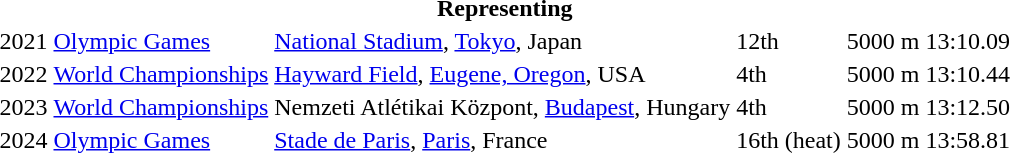<table>
<tr>
<th colspan=6>Representing </th>
</tr>
<tr>
<td>2021</td>
<td><a href='#'>Olympic Games</a></td>
<td><a href='#'>National Stadium</a>, <a href='#'>Tokyo</a>, Japan</td>
<td>12th</td>
<td>5000 m</td>
<td>13:10.09</td>
</tr>
<tr>
<td>2022</td>
<td><a href='#'>World Championships</a></td>
<td><a href='#'>Hayward Field</a>, <a href='#'>Eugene, Oregon</a>, USA</td>
<td>4th</td>
<td>5000 m</td>
<td>13:10.44</td>
</tr>
<tr>
<td>2023</td>
<td><a href='#'>World Championships</a></td>
<td>Nemzeti Atlétikai Központ, <a href='#'>Budapest</a>, Hungary</td>
<td>4th</td>
<td>5000 m</td>
<td>13:12.50</td>
</tr>
<tr>
<td>2024</td>
<td><a href='#'>Olympic Games</a></td>
<td><a href='#'>Stade de Paris</a>, <a href='#'>Paris</a>, France</td>
<td>16th (heat)</td>
<td>5000 m</td>
<td>13:58.81</td>
</tr>
</table>
